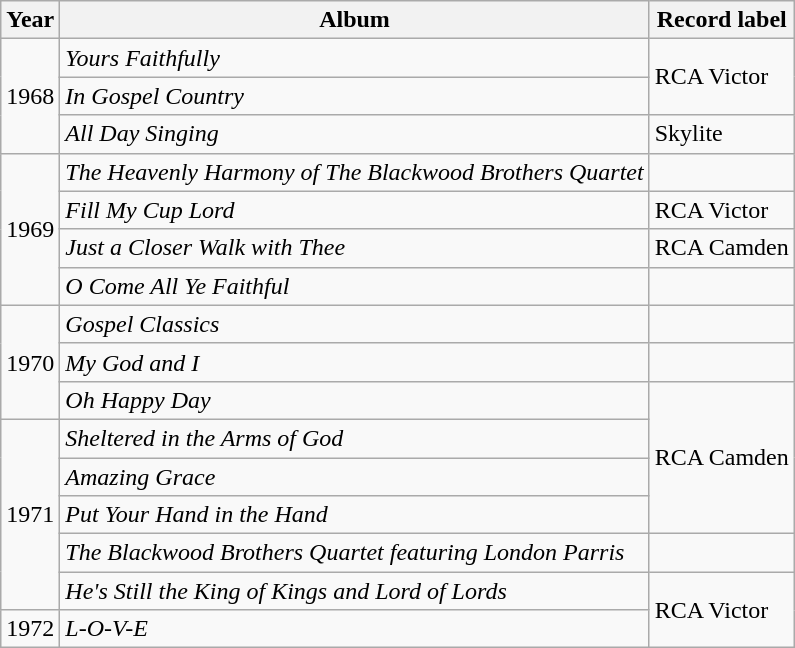<table class="wikitable sortable">
<tr>
<th>Year</th>
<th>Album</th>
<th>Record label</th>
</tr>
<tr>
<td rowspan="3">1968</td>
<td><em>Yours Faithfully</em></td>
<td rowspan="2">RCA Victor</td>
</tr>
<tr>
<td><em>In Gospel Country</em></td>
</tr>
<tr>
<td><em>All Day Singing</em></td>
<td>Skylite</td>
</tr>
<tr>
<td rowspan="4">1969</td>
<td data-sort-value="Heavenly Harmony Of"><em>The Heavenly Harmony of The Blackwood Brothers Quartet</em></td>
<td></td>
</tr>
<tr>
<td><em>Fill My Cup Lord</em></td>
<td>RCA Victor</td>
</tr>
<tr>
<td><em>Just a Closer Walk with Thee</em></td>
<td>RCA Camden</td>
</tr>
<tr>
<td><em>O Come All Ye Faithful</em></td>
<td></td>
</tr>
<tr>
<td rowspan="3">1970</td>
<td><em>Gospel Classics</em></td>
<td></td>
</tr>
<tr>
<td><em>My God and I</em></td>
<td></td>
</tr>
<tr>
<td><em>Oh Happy Day</em></td>
<td rowspan="4">RCA Camden</td>
</tr>
<tr>
<td rowspan="5">1971</td>
<td><em>Sheltered in the Arms of God</em></td>
</tr>
<tr>
<td><em>Amazing Grace</em></td>
</tr>
<tr>
<td><em>Put Your Hand in the Hand</em></td>
</tr>
<tr>
<td data-sort-value="Blackwood Brothers Quartet"><em>The Blackwood Brothers Quartet featuring London Parris</em></td>
<td></td>
</tr>
<tr>
<td><em>He's Still the King of Kings and Lord of Lords</em></td>
<td rowspan="2">RCA Victor</td>
</tr>
<tr>
<td>1972</td>
<td><em>L-O-V-E</em></td>
</tr>
</table>
